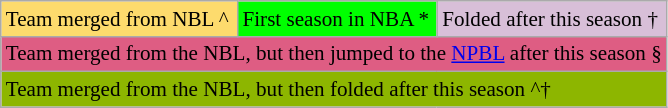<table class="wikitable">
<tr>
<td style="background-color:#FDDB6D;font-size: 88%;">Team merged from NBL ^</td>
<td style="background-color:#00FF00;font-size: 88%;">First season in NBA *</td>
<td style="background-color:#D8BFD8;font-size: 88%;">Folded after this season †</td>
</tr>
<tr>
<td colspan="3" style="background-color:#DE5D83;font-size: 88%;">Team merged from the NBL, but then jumped to the <a href='#'>NPBL</a> after this season §</td>
</tr>
<tr>
<td colspan="3" style="background-color:#8DB600;font-size: 88%;">Team merged from the NBL, but then folded after this season ^†</td>
</tr>
</table>
